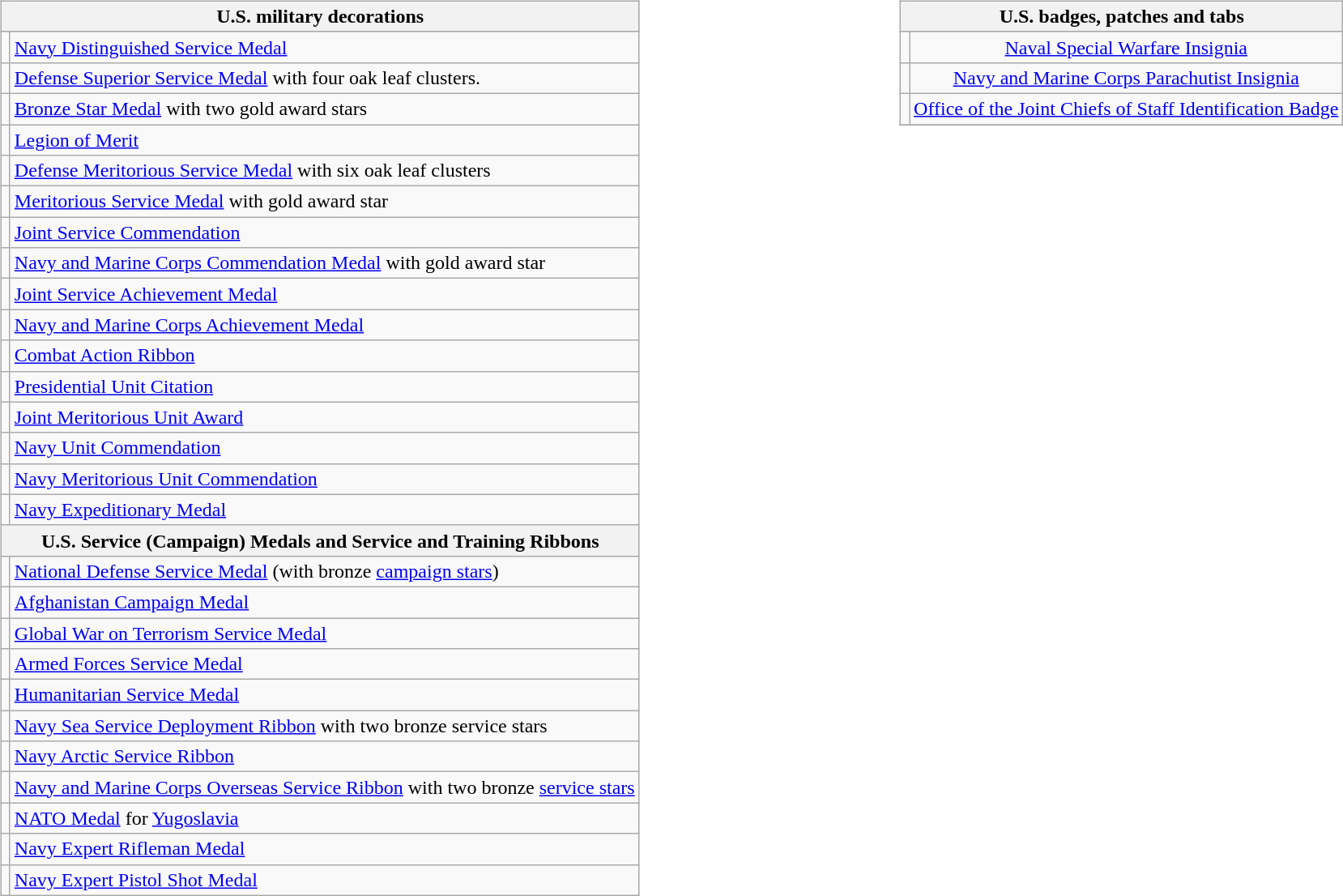<table style="width:100%;">
<tr>
<td valign="top"><br><table class="wikitable">
<tr style="background:#ccf; text-align:center;">
<th colspan="2"><strong>U.S. military decorations</strong></th>
</tr>
<tr>
<td></td>
<td><a href='#'>Navy Distinguished Service Medal</a></td>
</tr>
<tr>
<td></td>
<td><a href='#'>Defense Superior Service Medal</a> with four oak leaf clusters.</td>
</tr>
<tr>
<td></td>
<td><a href='#'>Bronze Star Medal</a> with two gold award stars</td>
</tr>
<tr>
<td></td>
<td><a href='#'>Legion of Merit</a></td>
</tr>
<tr>
<td></td>
<td><a href='#'>Defense Meritorious Service Medal</a> with six oak leaf clusters</td>
</tr>
<tr>
<td></td>
<td><a href='#'>Meritorious Service Medal</a> with gold award star</td>
</tr>
<tr>
<td></td>
<td><a href='#'>Joint Service Commendation</a></td>
</tr>
<tr>
<td></td>
<td><a href='#'>Navy and Marine Corps Commendation Medal</a> with gold award star</td>
</tr>
<tr>
<td></td>
<td><a href='#'>Joint Service Achievement Medal</a></td>
</tr>
<tr>
<td></td>
<td><a href='#'>Navy and Marine Corps Achievement Medal</a></td>
</tr>
<tr>
<td></td>
<td><a href='#'>Combat Action Ribbon</a></td>
</tr>
<tr>
<td></td>
<td><a href='#'>Presidential Unit Citation</a></td>
</tr>
<tr>
<td></td>
<td><a href='#'>Joint Meritorious Unit Award</a></td>
</tr>
<tr>
<td></td>
<td><a href='#'>Navy Unit Commendation</a></td>
</tr>
<tr>
<td></td>
<td><a href='#'>Navy Meritorious Unit Commendation</a></td>
</tr>
<tr>
<td></td>
<td><a href='#'>Navy Expeditionary Medal</a></td>
</tr>
<tr>
<th colspan="2"><strong>U.S. Service (Campaign) Medals and Service and Training Ribbons</strong></th>
</tr>
<tr>
<td></td>
<td><a href='#'>National Defense Service Medal</a> (with bronze <a href='#'>campaign stars</a>)</td>
</tr>
<tr>
<td></td>
<td><a href='#'>Afghanistan Campaign Medal</a></td>
</tr>
<tr>
<td></td>
<td><a href='#'>Global War on Terrorism Service Medal</a></td>
</tr>
<tr>
<td></td>
<td><a href='#'>Armed Forces Service Medal</a></td>
</tr>
<tr>
<td></td>
<td><a href='#'>Humanitarian Service Medal</a></td>
</tr>
<tr>
<td></td>
<td><a href='#'>Navy Sea Service Deployment Ribbon</a> with two bronze service stars</td>
</tr>
<tr>
<td></td>
<td><a href='#'>Navy Arctic Service Ribbon</a></td>
</tr>
<tr>
<td></td>
<td><a href='#'>Navy and Marine Corps Overseas Service Ribbon</a> with two bronze <a href='#'>service stars</a></td>
</tr>
<tr>
<td></td>
<td><a href='#'>NATO Medal</a> for <a href='#'>Yugoslavia</a></td>
</tr>
<tr>
<td></td>
<td><a href='#'>Navy Expert Rifleman Medal</a></td>
</tr>
<tr>
<td></td>
<td><a href='#'>Navy Expert Pistol Shot Medal</a></td>
</tr>
</table>
</td>
<td valign="top"><br><table class="wikitable">
<tr style="background:#ccf; text-align:center;">
<th colspan="2"><strong>U.S. badges, patches and tabs</strong></th>
</tr>
<tr>
<td align=center></td>
<td align=center><a href='#'>Naval Special Warfare Insignia</a></td>
</tr>
<tr>
<td align=center></td>
<td align=center><a href='#'>Navy and Marine Corps Parachutist Insignia</a></td>
</tr>
<tr>
<td align=center></td>
<td><a href='#'>Office of the Joint Chiefs of Staff Identification Badge</a></td>
</tr>
<tr>
</tr>
<tr>
</tr>
</table>
</td>
</tr>
</table>
